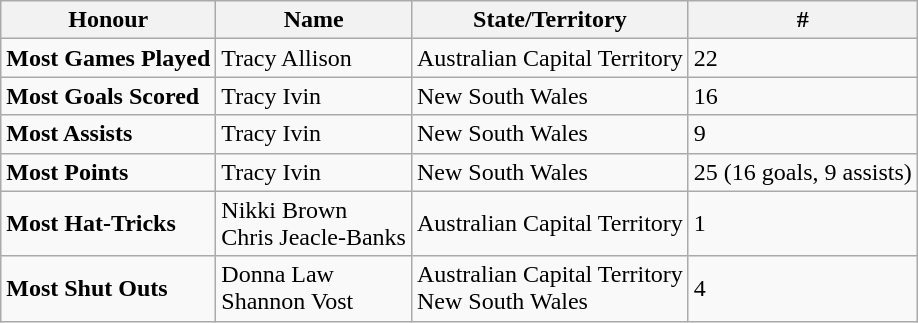<table class="wikitable">
<tr>
<th>Honour</th>
<th>Name</th>
<th>State/Territory</th>
<th>#</th>
</tr>
<tr>
<td><strong>Most Games Played</strong></td>
<td>Tracy Allison</td>
<td> Australian Capital Territory</td>
<td>22</td>
</tr>
<tr>
<td><strong>Most Goals Scored</strong></td>
<td>Tracy Ivin</td>
<td> New South Wales</td>
<td>16</td>
</tr>
<tr>
<td><strong>Most Assists</strong></td>
<td>Tracy Ivin</td>
<td> New South Wales</td>
<td>9</td>
</tr>
<tr>
<td><strong>Most Points</strong></td>
<td>Tracy Ivin</td>
<td> New South Wales</td>
<td>25 (16 goals, 9 assists)</td>
</tr>
<tr>
<td><strong>Most Hat-Tricks</strong></td>
<td>Nikki Brown<br>Chris Jeacle-Banks</td>
<td> Australian Capital Territory</td>
<td>1</td>
</tr>
<tr>
<td><strong>Most Shut Outs</strong></td>
<td>Donna Law<br>Shannon Vost</td>
<td> Australian Capital Territory<br> New South Wales</td>
<td>4</td>
</tr>
</table>
